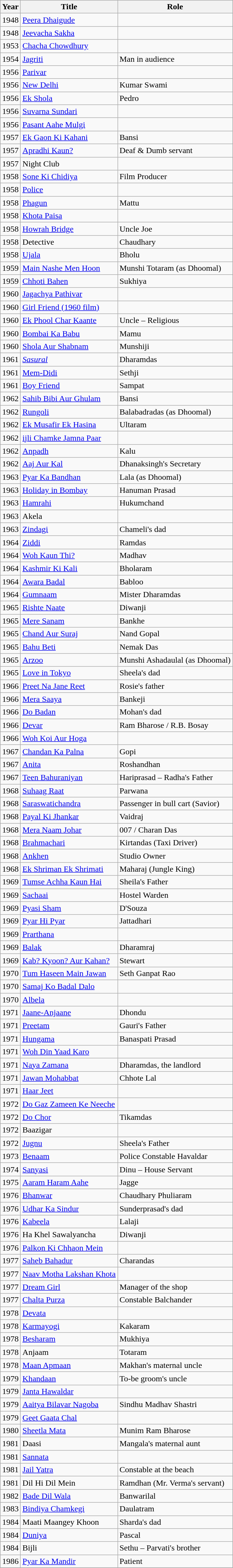<table class="wikitable sortable">
<tr>
<th>Year</th>
<th>Title</th>
<th>Role</th>
</tr>
<tr>
<td>1948</td>
<td><a href='#'>Peera Dhaigude</a></td>
<td></td>
</tr>
<tr>
<td>1948</td>
<td><a href='#'>Jeevacha Sakha</a></td>
<td></td>
</tr>
<tr>
<td>1953</td>
<td><a href='#'>Chacha Chowdhury</a></td>
<td></td>
</tr>
<tr>
<td>1954</td>
<td><a href='#'>Jagriti</a></td>
<td>Man in audience</td>
</tr>
<tr>
<td>1956</td>
<td><a href='#'>Parivar</a></td>
<td></td>
</tr>
<tr>
<td>1956</td>
<td><a href='#'>New Delhi</a></td>
<td>Kumar Swami</td>
</tr>
<tr>
<td>1956</td>
<td><a href='#'>Ek Shola</a></td>
<td>Pedro</td>
</tr>
<tr>
<td>1956</td>
<td><a href='#'>Suvarna Sundari</a></td>
<td></td>
</tr>
<tr>
<td>1956</td>
<td><a href='#'>Pasant Aahe Mulgi</a></td>
<td></td>
</tr>
<tr>
<td>1957</td>
<td><a href='#'>Ek Gaon Ki Kahani</a></td>
<td>Bansi</td>
</tr>
<tr>
<td>1957</td>
<td><a href='#'>Apradhi Kaun?</a></td>
<td>Deaf & Dumb servant</td>
</tr>
<tr>
<td>1957</td>
<td>Night Club</td>
<td></td>
</tr>
<tr>
<td>1958</td>
<td><a href='#'>Sone Ki Chidiya</a></td>
<td>Film Producer</td>
</tr>
<tr>
<td>1958</td>
<td><a href='#'>Police</a></td>
<td></td>
</tr>
<tr>
<td>1958</td>
<td><a href='#'>Phagun</a></td>
<td>Mattu</td>
</tr>
<tr>
<td>1958</td>
<td><a href='#'>Khota Paisa</a></td>
<td></td>
</tr>
<tr>
<td>1958</td>
<td><a href='#'>Howrah Bridge</a></td>
<td>Uncle Joe</td>
</tr>
<tr>
<td>1958</td>
<td>Detective</td>
<td>Chaudhary</td>
</tr>
<tr>
<td>1958</td>
<td><a href='#'>Ujala</a></td>
<td>Bholu</td>
</tr>
<tr>
<td>1959</td>
<td><a href='#'>Main Nashe Men Hoon</a></td>
<td>Munshi Totaram (as Dhoomal)</td>
</tr>
<tr>
<td>1959</td>
<td><a href='#'>Chhoti Bahen</a></td>
<td>Sukhiya</td>
</tr>
<tr>
<td>1960</td>
<td><a href='#'>Jagachya Pathivar</a></td>
<td></td>
</tr>
<tr>
<td>1960</td>
<td><a href='#'>Girl Friend (1960 film)</a></td>
<td></td>
</tr>
<tr>
<td>1960</td>
<td><a href='#'>Ek Phool Char Kaante</a></td>
<td>Uncle – Religious</td>
</tr>
<tr>
<td>1960</td>
<td><a href='#'>Bombai Ka Babu</a></td>
<td>Mamu</td>
</tr>
<tr>
<td>1960</td>
<td><a href='#'>Shola Aur Shabnam</a></td>
<td>Munshiji</td>
</tr>
<tr>
<td>1961</td>
<td><em><a href='#'>Sasural</a></em></td>
<td>Dharamdas</td>
</tr>
<tr>
<td>1961</td>
<td><a href='#'>Mem-Didi</a></td>
<td>Sethji</td>
</tr>
<tr>
<td>1961</td>
<td><a href='#'>Boy Friend</a></td>
<td>Sampat</td>
</tr>
<tr>
<td>1962</td>
<td><a href='#'>Sahib Bibi Aur Ghulam</a></td>
<td>Bansi</td>
</tr>
<tr>
<td>1962</td>
<td><a href='#'>Rungoli</a></td>
<td>Balabadradas (as Dhoomal)</td>
</tr>
<tr>
<td>1962</td>
<td><a href='#'>Ek Musafir Ek Hasina</a></td>
<td>Ultaram</td>
</tr>
<tr>
<td>1962</td>
<td><a href='#'>ijli Chamke Jamna Paar</a></td>
<td></td>
</tr>
<tr>
<td>1962</td>
<td><a href='#'>Anpadh</a></td>
<td>Kalu</td>
</tr>
<tr>
<td>1962</td>
<td><a href='#'>Aaj Aur Kal</a></td>
<td>Dhanaksingh's Secretary</td>
</tr>
<tr>
<td>1963</td>
<td><a href='#'>Pyar Ka Bandhan</a></td>
<td>Lala (as Dhoomal)</td>
</tr>
<tr>
<td>1963</td>
<td><a href='#'>Holiday in Bombay</a></td>
<td>Hanuman Prasad</td>
</tr>
<tr>
<td>1963</td>
<td><a href='#'>Hamrahi</a></td>
<td>Hukumchand</td>
</tr>
<tr>
<td>1963</td>
<td>Akela</td>
<td></td>
</tr>
<tr>
<td>1963</td>
<td><a href='#'>Zindagi</a></td>
<td>Chameli's dad</td>
</tr>
<tr>
<td>1964</td>
<td><a href='#'>Ziddi</a></td>
<td>Ramdas</td>
</tr>
<tr>
<td>1964</td>
<td><a href='#'>Woh Kaun Thi?</a></td>
<td>Madhav</td>
</tr>
<tr>
<td>1964</td>
<td><a href='#'>Kashmir Ki Kali</a></td>
<td>Bholaram</td>
</tr>
<tr>
<td>1964</td>
<td><a href='#'>Awara Badal</a></td>
<td>Babloo</td>
</tr>
<tr>
<td>1964</td>
<td><a href='#'>Gumnaam</a></td>
<td>Mister Dharamdas</td>
</tr>
<tr>
<td>1965</td>
<td><a href='#'>Rishte Naate</a></td>
<td>Diwanji</td>
</tr>
<tr>
<td>1965</td>
<td><a href='#'>Mere Sanam</a></td>
<td>Bankhe</td>
</tr>
<tr>
<td>1965</td>
<td><a href='#'>Chand Aur Suraj</a></td>
<td>Nand Gopal</td>
</tr>
<tr>
<td>1965</td>
<td><a href='#'>Bahu Beti</a></td>
<td>Nemak Das</td>
</tr>
<tr>
<td>1965</td>
<td><a href='#'>Arzoo</a></td>
<td>Munshi Ashadaulal (as Dhoomal)</td>
</tr>
<tr>
<td>1965</td>
<td><a href='#'>Love in Tokyo</a></td>
<td>Sheela's dad</td>
</tr>
<tr>
<td>1966</td>
<td><a href='#'>Preet Na Jane Reet</a></td>
<td>Rosie's father</td>
</tr>
<tr>
<td>1966</td>
<td><a href='#'>Mera Saaya</a></td>
<td>Bankeji</td>
</tr>
<tr>
<td>1966</td>
<td><a href='#'>Do Badan</a></td>
<td>Mohan's dad</td>
</tr>
<tr>
<td>1966</td>
<td><a href='#'>Devar</a></td>
<td>Ram Bharose / R.B. Bosay</td>
</tr>
<tr>
<td>1966</td>
<td><a href='#'>Woh Koi Aur Hoga</a></td>
<td></td>
</tr>
<tr>
<td>1967</td>
<td><a href='#'>Chandan Ka Palna</a></td>
<td>Gopi</td>
</tr>
<tr>
<td>1967</td>
<td><a href='#'>Anita</a></td>
<td>Roshandhan</td>
</tr>
<tr>
<td>1967</td>
<td><a href='#'>Teen Bahuraniyan</a></td>
<td>Hariprasad – Radha's Father</td>
</tr>
<tr>
<td>1968</td>
<td><a href='#'>Suhaag Raat</a></td>
<td>Parwana</td>
</tr>
<tr>
<td>1968</td>
<td><a href='#'>Saraswatichandra</a></td>
<td>Passenger in bull cart (Savior)</td>
</tr>
<tr>
<td>1968</td>
<td><a href='#'>Payal Ki Jhankar</a></td>
<td>Vaidraj</td>
</tr>
<tr>
<td>1968</td>
<td><a href='#'>Mera Naam Johar</a></td>
<td>007 / Charan Das</td>
</tr>
<tr>
<td>1968</td>
<td><a href='#'>Brahmachari</a></td>
<td>Kirtandas (Taxi Driver)</td>
</tr>
<tr>
<td>1968</td>
<td><a href='#'>Ankhen</a></td>
<td>Studio Owner</td>
</tr>
<tr>
<td>1968</td>
<td><a href='#'>Ek Shriman Ek Shrimati</a></td>
<td>Maharaj (Jungle King)</td>
</tr>
<tr>
<td>1969</td>
<td><a href='#'>Tumse Achha Kaun Hai</a></td>
<td>Sheila's Father</td>
</tr>
<tr>
<td>1969</td>
<td><a href='#'>Sachaai</a></td>
<td>Hostel Warden</td>
</tr>
<tr>
<td>1969</td>
<td><a href='#'>Pyasi Sham</a></td>
<td>D'Souza</td>
</tr>
<tr>
<td>1969</td>
<td><a href='#'>Pyar Hi Pyar</a></td>
<td>Jattadhari</td>
</tr>
<tr>
<td>1969</td>
<td><a href='#'>Prarthana</a></td>
<td></td>
</tr>
<tr>
<td>1969</td>
<td><a href='#'>Balak</a></td>
<td>Dharamraj</td>
</tr>
<tr>
<td>1969</td>
<td><a href='#'>Kab? Kyoon? Aur Kahan?</a></td>
<td>Stewart</td>
</tr>
<tr>
<td>1970</td>
<td><a href='#'>Tum Haseen Main Jawan</a></td>
<td>Seth Ganpat Rao</td>
</tr>
<tr>
<td>1970</td>
<td><a href='#'>Samaj Ko Badal Dalo</a></td>
<td></td>
</tr>
<tr>
<td>1970</td>
<td><a href='#'>Albela</a></td>
<td></td>
</tr>
<tr>
<td>1971</td>
<td><a href='#'>Jaane-Anjaane</a></td>
<td>Dhondu</td>
</tr>
<tr>
<td>1971</td>
<td><a href='#'>Preetam</a></td>
<td>Gauri's Father</td>
</tr>
<tr>
<td>1971</td>
<td><a href='#'>Hungama</a></td>
<td>Banaspati Prasad</td>
</tr>
<tr>
<td>1971</td>
<td><a href='#'>Woh Din Yaad Karo</a></td>
<td></td>
</tr>
<tr>
<td>1971</td>
<td><a href='#'>Naya Zamana</a></td>
<td>Dharamdas, the landlord</td>
</tr>
<tr>
<td>1971</td>
<td><a href='#'>Jawan Mohabbat</a></td>
<td>Chhote Lal</td>
</tr>
<tr>
<td>1971</td>
<td><a href='#'>Haar Jeet</a></td>
<td></td>
</tr>
<tr>
<td>1972</td>
<td><a href='#'>Do Gaz Zameen Ke Neeche</a></td>
<td></td>
</tr>
<tr>
<td>1972</td>
<td><a href='#'>Do Chor</a></td>
<td>Tikamdas</td>
</tr>
<tr>
<td>1972</td>
<td>Baazigar</td>
<td></td>
</tr>
<tr>
<td>1972</td>
<td><a href='#'>Jugnu</a></td>
<td>Sheela's Father</td>
</tr>
<tr>
<td>1973</td>
<td><a href='#'>Benaam</a></td>
<td>Police Constable Havaldar</td>
</tr>
<tr>
<td>1974</td>
<td><a href='#'>Sanyasi</a></td>
<td>Dinu – House Servant</td>
</tr>
<tr>
<td>1975</td>
<td><a href='#'>Aaram Haram Aahe</a></td>
<td>Jagge</td>
</tr>
<tr>
<td>1976</td>
<td><a href='#'>Bhanwar</a></td>
<td>Chaudhary Phuliaram</td>
</tr>
<tr>
<td>1976</td>
<td><a href='#'>Udhar Ka Sindur</a></td>
<td>Sunderprasad's dad</td>
</tr>
<tr>
<td>1976</td>
<td><a href='#'>Kabeela</a></td>
<td>Lalaji</td>
</tr>
<tr>
<td>1976</td>
<td>Ha Khel Sawalyancha</td>
<td>Diwanji</td>
</tr>
<tr>
<td>1976</td>
<td><a href='#'>Palkon Ki Chhaon Mein</a></td>
<td></td>
</tr>
<tr>
<td>1977</td>
<td><a href='#'>Saheb Bahadur</a></td>
<td>Charandas</td>
</tr>
<tr>
<td>1977</td>
<td><a href='#'>Naav Motha Lakshan Khota</a></td>
<td></td>
</tr>
<tr>
<td>1977</td>
<td><a href='#'>Dream Girl</a></td>
<td>Manager of the shop</td>
</tr>
<tr>
<td>1977</td>
<td><a href='#'>Chalta Purza</a></td>
<td>Constable Balchander</td>
</tr>
<tr>
<td>1978</td>
<td><a href='#'>Devata</a></td>
<td></td>
</tr>
<tr>
<td>1978</td>
<td><a href='#'>Karmayogi</a></td>
<td>Kakaram</td>
</tr>
<tr>
<td>1978</td>
<td><a href='#'>Besharam</a></td>
<td>Mukhiya</td>
</tr>
<tr>
<td>1978</td>
<td>Anjaam</td>
<td>Totaram</td>
</tr>
<tr>
<td>1978</td>
<td><a href='#'>Maan Apmaan</a></td>
<td>Makhan's maternal uncle</td>
</tr>
<tr>
<td>1979</td>
<td><a href='#'>Khandaan</a></td>
<td>To-be groom's uncle</td>
</tr>
<tr>
<td>1979</td>
<td><a href='#'>Janta Hawaldar</a></td>
<td></td>
</tr>
<tr>
<td>1979</td>
<td><a href='#'>Aaitya Bilavar Nagoba</a></td>
<td>Sindhu Madhav Shastri</td>
</tr>
<tr>
<td>1979</td>
<td><a href='#'>Geet Gaata Chal</a></td>
<td></td>
</tr>
<tr>
<td>1980</td>
<td><a href='#'>Sheetla Mata</a></td>
<td>Munim Ram Bharose</td>
</tr>
<tr>
<td>1981</td>
<td>Daasi</td>
<td>Mangala's maternal aunt</td>
</tr>
<tr>
<td>1981</td>
<td><a href='#'>Sannata</a></td>
<td></td>
</tr>
<tr>
<td>1981</td>
<td><a href='#'>Jail Yatra</a></td>
<td>Constable at the beach</td>
</tr>
<tr>
<td>1981</td>
<td>Dil Hi Dil Mein</td>
<td>Ramdhan (Mr. Verma's servant)</td>
</tr>
<tr>
<td>1982</td>
<td><a href='#'>Bade Dil Wala</a></td>
<td>Banwarilal</td>
</tr>
<tr>
<td>1983</td>
<td><a href='#'>Bindiya Chamkegi</a></td>
<td>Daulatram</td>
</tr>
<tr>
<td>1984</td>
<td>Maati Maangey Khoon</td>
<td>Sharda's dad</td>
</tr>
<tr>
<td>1984</td>
<td><a href='#'>Duniya</a></td>
<td>Pascal</td>
</tr>
<tr>
<td>1984</td>
<td>Bijli</td>
<td>Sethu – Parvati's brother</td>
</tr>
<tr>
<td>1986</td>
<td><a href='#'>Pyar Ka Mandir</a></td>
<td>Patient</td>
</tr>
<tr>
</tr>
</table>
